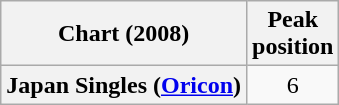<table class="wikitable plainrowheaders">
<tr>
<th>Chart (2008)</th>
<th>Peak<br>position</th>
</tr>
<tr>
<th scope="row">Japan Singles (<a href='#'>Oricon</a>)</th>
<td style="text-align:center;">6</td>
</tr>
</table>
